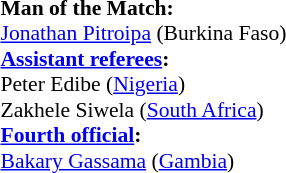<table width=50% style="font-size: 90%">
<tr>
<td><br><strong>Man of the Match:</strong>
<br><a href='#'>Jonathan Pitroipa</a> (Burkina Faso)<br><strong><a href='#'>Assistant referees</a>:</strong>
<br>Peter Edibe (<a href='#'>Nigeria</a>)
<br>Zakhele Siwela (<a href='#'>South Africa</a>)
<br><strong><a href='#'>Fourth official</a>:</strong>
<br><a href='#'>Bakary Gassama</a> (<a href='#'>Gambia</a>)</td>
</tr>
</table>
